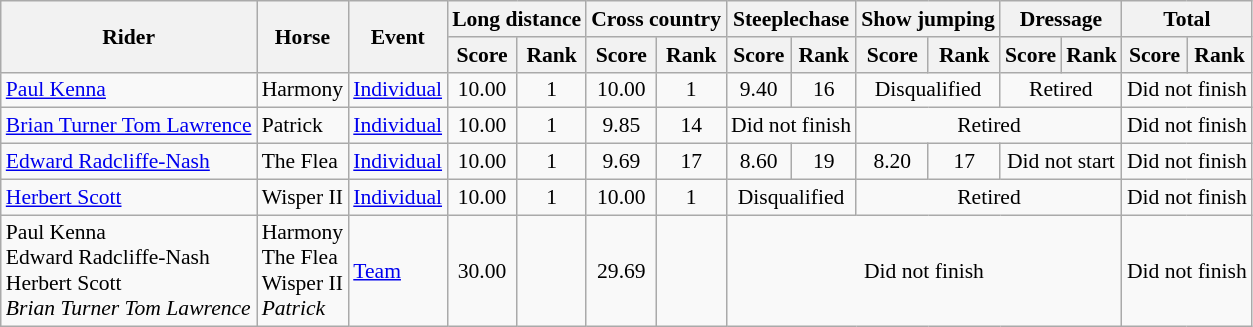<table class=wikitable style="font-size:90%">
<tr>
<th rowspan="2">Rider</th>
<th rowspan="2">Horse</th>
<th rowspan="2">Event</th>
<th colspan="2">Long distance</th>
<th colspan="2">Cross country</th>
<th colspan="2">Steeplechase</th>
<th colspan="2">Show jumping</th>
<th colspan="2">Dressage</th>
<th colspan="2">Total</th>
</tr>
<tr>
<th>Score</th>
<th>Rank</th>
<th>Score</th>
<th>Rank</th>
<th>Score</th>
<th>Rank</th>
<th>Score</th>
<th>Rank</th>
<th>Score</th>
<th>Rank</th>
<th>Score</th>
<th>Rank</th>
</tr>
<tr>
<td><a href='#'>Paul Kenna</a></td>
<td>Harmony</td>
<td><a href='#'>Individual</a></td>
<td align=center>10.00</td>
<td align=center>1</td>
<td align=center>10.00</td>
<td align=center>1</td>
<td align=center>9.40</td>
<td align=center>16</td>
<td align=center colspan=2>Disqualified</td>
<td align=center colspan=2>Retired</td>
<td align=center colspan=2>Did not finish</td>
</tr>
<tr>
<td><a href='#'>Brian Turner Tom Lawrence</a></td>
<td>Patrick</td>
<td><a href='#'>Individual</a></td>
<td align=center>10.00</td>
<td align=center>1</td>
<td align=center>9.85</td>
<td align=center>14</td>
<td align=center colspan=2>Did not finish</td>
<td align=center colspan=4>Retired</td>
<td align=center colspan=2>Did not finish</td>
</tr>
<tr>
<td><a href='#'>Edward Radcliffe-Nash</a></td>
<td>The Flea</td>
<td><a href='#'>Individual</a></td>
<td align=center>10.00</td>
<td align=center>1</td>
<td align=center>9.69</td>
<td align=center>17</td>
<td align=center>8.60</td>
<td align=center>19</td>
<td align=center>8.20</td>
<td align=center>17</td>
<td align=center colspan=2>Did not start</td>
<td align=center colspan=2>Did not finish</td>
</tr>
<tr>
<td><a href='#'>Herbert Scott</a></td>
<td>Wisper II</td>
<td><a href='#'>Individual</a></td>
<td align=center>10.00</td>
<td align=center>1</td>
<td align=center>10.00</td>
<td align=center>1</td>
<td align=center colspan=2>Disqualified</td>
<td align=center colspan=4>Retired</td>
<td align=center colspan=2>Did not finish</td>
</tr>
<tr>
<td>Paul Kenna <br> Edward Radcliffe-Nash <br> Herbert Scott <br> <em>Brian Turner Tom Lawrence</em></td>
<td>Harmony <br> The Flea <br> Wisper II <br> <em>Patrick</em></td>
<td><a href='#'>Team</a></td>
<td align=center>30.00</td>
<td align=center></td>
<td align=center>29.69</td>
<td align=center></td>
<td align=center colspan=6>Did not finish</td>
<td align=center colspan=2>Did not finish</td>
</tr>
</table>
